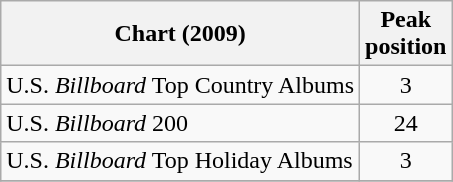<table class="wikitable">
<tr>
<th>Chart (2009)</th>
<th>Peak<br>position</th>
</tr>
<tr>
<td>U.S. <em>Billboard</em> Top Country Albums</td>
<td align="center">3</td>
</tr>
<tr>
<td>U.S. <em>Billboard</em> 200</td>
<td align="center">24</td>
</tr>
<tr>
<td>U.S. <em>Billboard</em> Top Holiday Albums</td>
<td align="center">3</td>
</tr>
<tr>
</tr>
</table>
